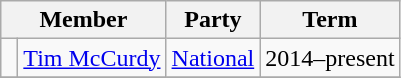<table class="wikitable">
<tr>
<th colspan="2">Member</th>
<th>Party</th>
<th>Term</th>
</tr>
<tr>
<td> </td>
<td><a href='#'>Tim McCurdy</a></td>
<td><a href='#'>National</a></td>
<td>2014–present</td>
</tr>
<tr>
</tr>
</table>
